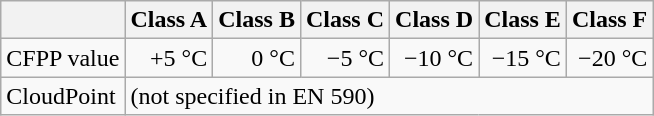<table class="wikitable">
<tr>
<th></th>
<th>Class A</th>
<th>Class B</th>
<th>Class C</th>
<th>Class D</th>
<th>Class E</th>
<th>Class F</th>
</tr>
<tr>
<td>CFPP value</td>
<td align=right>+5 °C</td>
<td align=right>0 °C</td>
<td align=right>−5 °C</td>
<td align=right>−10 °C</td>
<td align=right>−15 °C</td>
<td align=right>−20 °C</td>
</tr>
<tr>
<td>CloudPoint</td>
<td colspan=6>(not specified in EN 590)</td>
</tr>
</table>
